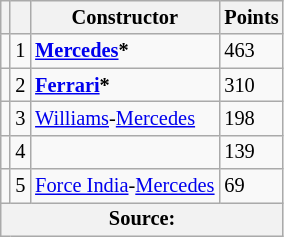<table class="wikitable" style="font-size: 85%;">
<tr>
<th></th>
<th></th>
<th>Constructor</th>
<th>Points</th>
</tr>
<tr>
<td align="left"></td>
<td align="center">1</td>
<td> <strong><a href='#'>Mercedes</a>*</strong></td>
<td align="left">463</td>
</tr>
<tr>
<td align="left"></td>
<td align="center">2</td>
<td> <strong><a href='#'>Ferrari</a>*</strong></td>
<td align="left">310</td>
</tr>
<tr>
<td align="left"></td>
<td align="center">3</td>
<td> <a href='#'>Williams</a>-<a href='#'>Mercedes</a></td>
<td align="left">198</td>
</tr>
<tr>
<td align="left"></td>
<td align="center">4</td>
<td></td>
<td align="left">139</td>
</tr>
<tr>
<td align="left"></td>
<td align="center">5</td>
<td> <a href='#'>Force India</a>-<a href='#'>Mercedes</a></td>
<td align="left">69</td>
</tr>
<tr>
<th colspan=4>Source:</th>
</tr>
</table>
